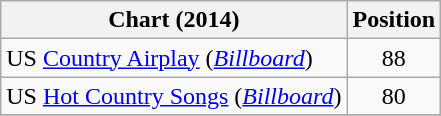<table class="wikitable sortable">
<tr>
<th scope="col">Chart (2014)</th>
<th scope="col">Position</th>
</tr>
<tr>
<td>US <a href='#'>Country Airplay</a> (<em><a href='#'>Billboard</a></em>)</td>
<td align="center">88</td>
</tr>
<tr>
<td>US <a href='#'>Hot Country Songs</a> (<em><a href='#'>Billboard</a></em>)</td>
<td align="center">80</td>
</tr>
<tr>
</tr>
</table>
